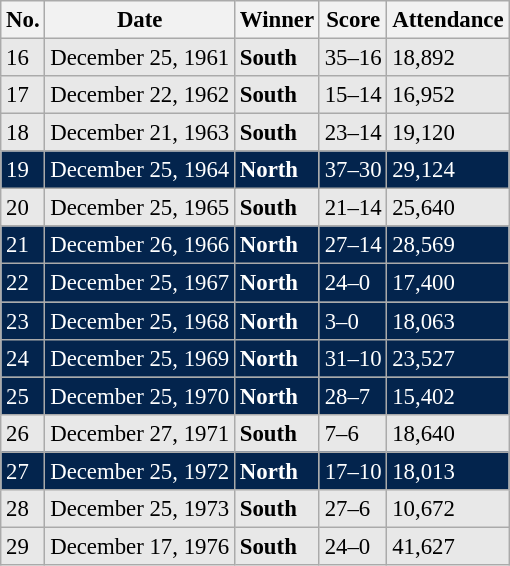<table class="wikitable" style="font-size: 95%;">
<tr>
<th>No.</th>
<th>Date</th>
<th>Winner</th>
<th>Score</th>
<th>Attendance</th>
</tr>
<tr style="background: #e8e8e8;">
<td>16</td>
<td>December 25, 1961</td>
<td><strong>South</strong></td>
<td>35–16</td>
<td>18,892</td>
</tr>
<tr style="background: #e8e8e8;">
<td>17</td>
<td>December 22, 1962</td>
<td><strong>South</strong></td>
<td>15–14</td>
<td>16,952</td>
</tr>
<tr style="background: #e8e8e8;">
<td>18</td>
<td>December 21, 1963</td>
<td><strong>South</strong></td>
<td>23–14</td>
<td>19,120</td>
</tr>
<tr style="background: #03244d; color:white">
<td>19</td>
<td>December 25, 1964</td>
<td><strong>North</strong></td>
<td>37–30</td>
<td>29,124</td>
</tr>
<tr style="background: #e8e8e8;">
<td>20</td>
<td>December 25, 1965</td>
<td><strong>South</strong></td>
<td>21–14</td>
<td>25,640</td>
</tr>
<tr style="background: #03244d; color:white">
<td>21</td>
<td>December 26, 1966</td>
<td><strong>North</strong></td>
<td>27–14</td>
<td>28,569</td>
</tr>
<tr style="background: #03244d; color:white">
<td>22</td>
<td>December 25, 1967</td>
<td><strong>North</strong></td>
<td>24–0</td>
<td>17,400</td>
</tr>
<tr style="background: #03244d; color:white">
<td>23</td>
<td>December 25, 1968</td>
<td><strong>North</strong></td>
<td>3–0</td>
<td>18,063</td>
</tr>
<tr style="background: #03244d; color:white">
<td>24</td>
<td>December 25, 1969</td>
<td><strong>North</strong></td>
<td>31–10</td>
<td>23,527</td>
</tr>
<tr style="background: #03244d; color:white">
<td>25</td>
<td>December 25, 1970</td>
<td><strong>North</strong></td>
<td>28–7</td>
<td>15,402</td>
</tr>
<tr style="background: #e8e8e8;">
<td>26</td>
<td>December 27, 1971</td>
<td><strong>South</strong></td>
<td>7–6</td>
<td>18,640</td>
</tr>
<tr style="background: #03244d; color:white">
<td>27</td>
<td>December 25, 1972</td>
<td><strong>North</strong></td>
<td>17–10</td>
<td>18,013</td>
</tr>
<tr style="background: #e8e8e8;">
<td>28</td>
<td>December 25, 1973</td>
<td><strong>South</strong></td>
<td>27–6</td>
<td>10,672</td>
</tr>
<tr style="background: #e8e8e8;">
<td>29</td>
<td>December 17, 1976</td>
<td><strong>South</strong></td>
<td>24–0</td>
<td>41,627</td>
</tr>
</table>
